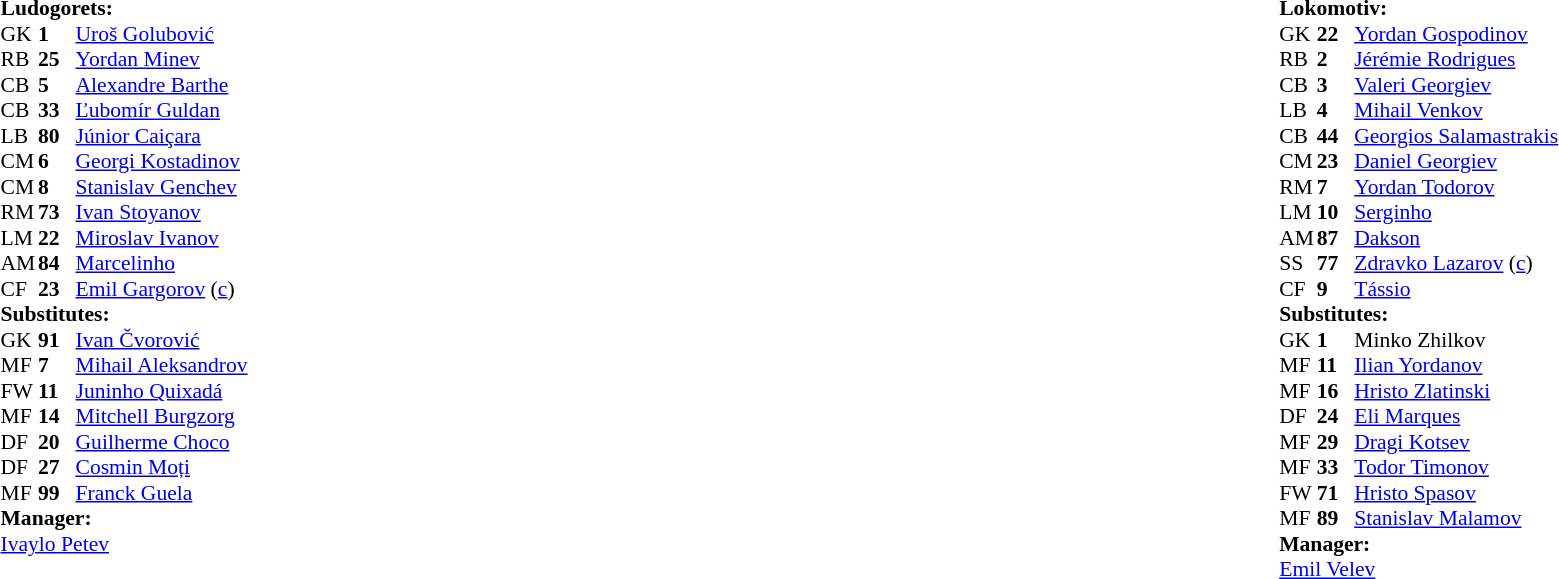<table width="100%">
<tr>
<td valign="top" width="50%"><br><table style="font-size: 90%" cellspacing="0" cellpadding="0">
<tr>
<td colspan="4"><strong>Ludogorets:</strong></td>
</tr>
<tr>
<th width="25"></th>
<th width="25"></th>
</tr>
<tr>
<td>GK</td>
<td><strong>1</strong></td>
<td> <a href='#'>Uroš Golubović</a></td>
</tr>
<tr>
<td>RB</td>
<td><strong>25</strong></td>
<td> <a href='#'>Yordan Minev</a></td>
</tr>
<tr>
<td>CB</td>
<td><strong>5</strong></td>
<td> <a href='#'>Alexandre Barthe</a></td>
</tr>
<tr>
<td>CB</td>
<td><strong>33</strong></td>
<td> <a href='#'>Ľubomír Guldan</a></td>
</tr>
<tr>
<td>LB</td>
<td><strong>80</strong></td>
<td> <a href='#'>Júnior Caiçara</a></td>
<td></td>
</tr>
<tr>
<td>CM</td>
<td><strong>6</strong></td>
<td> <a href='#'>Georgi Kostadinov</a></td>
<td></td>
</tr>
<tr>
<td>CM</td>
<td><strong>8</strong></td>
<td> <a href='#'>Stanislav Genchev</a></td>
</tr>
<tr>
<td>RM</td>
<td><strong>73</strong></td>
<td> <a href='#'>Ivan Stoyanov</a></td>
<td></td>
<td></td>
</tr>
<tr>
<td>LM</td>
<td><strong>22</strong></td>
<td> <a href='#'>Miroslav Ivanov</a></td>
<td></td>
<td></td>
</tr>
<tr>
<td>AM</td>
<td><strong>84</strong></td>
<td> <a href='#'>Marcelinho</a></td>
</tr>
<tr>
<td>CF</td>
<td><strong>23</strong></td>
<td> <a href='#'>Emil Gargorov</a> (<a href='#'>c</a>)</td>
</tr>
<tr>
<td colspan=4><strong>Substitutes:</strong></td>
</tr>
<tr>
<td>GK</td>
<td><strong>91</strong></td>
<td> <a href='#'>Ivan Čvorović</a></td>
</tr>
<tr>
<td>MF</td>
<td><strong>7</strong></td>
<td> <a href='#'>Mihail Aleksandrov</a></td>
<td></td>
<td></td>
</tr>
<tr>
<td>FW</td>
<td><strong>11</strong></td>
<td> <a href='#'>Juninho Quixadá</a></td>
</tr>
<tr>
<td>MF</td>
<td><strong>14</strong></td>
<td> <a href='#'>Mitchell Burgzorg</a></td>
</tr>
<tr>
<td>DF</td>
<td><strong>20</strong></td>
<td> <a href='#'>Guilherme Choco</a></td>
</tr>
<tr>
<td>DF</td>
<td><strong>27</strong></td>
<td> <a href='#'>Cosmin Moți</a></td>
</tr>
<tr>
<td>MF</td>
<td><strong>99</strong></td>
<td> <a href='#'>Franck Guela</a></td>
<td></td>
<td></td>
</tr>
<tr>
<td colspan=4><strong>Manager:</strong></td>
</tr>
<tr>
<td colspan="4"> <a href='#'>Ivaylo Petev</a></td>
</tr>
</table>
</td>
<td valign="top"></td>
<td valign="top" width="50%"><br><table style="font-size: 90%" cellspacing="0" cellpadding="0" align=center>
<tr>
<td colspan="4"><strong>Lokomotiv:</strong></td>
</tr>
<tr>
<th width="25"></th>
<th width="25"></th>
</tr>
<tr>
<td>GK</td>
<td><strong>22</strong></td>
<td> <a href='#'>Yordan Gospodinov</a></td>
</tr>
<tr>
<td>RB</td>
<td><strong>2</strong></td>
<td> <a href='#'>Jérémie Rodrigues</a></td>
<td></td>
<td></td>
</tr>
<tr>
<td>CB</td>
<td><strong>3</strong></td>
<td> <a href='#'>Valeri Georgiev</a></td>
</tr>
<tr>
<td>LB</td>
<td><strong>4</strong></td>
<td> <a href='#'>Mihail Venkov</a></td>
</tr>
<tr>
<td>CB</td>
<td><strong>44</strong></td>
<td> <a href='#'>Georgios Salamastrakis</a></td>
</tr>
<tr>
<td>CM</td>
<td><strong>23</strong></td>
<td> <a href='#'>Daniel Georgiev</a></td>
<td></td>
<td></td>
</tr>
<tr>
<td>RM</td>
<td><strong>7</strong></td>
<td> <a href='#'>Yordan Todorov</a></td>
<td></td>
<td></td>
</tr>
<tr>
<td>LM</td>
<td><strong>10</strong></td>
<td> <a href='#'>Serginho</a></td>
</tr>
<tr>
<td>AM</td>
<td><strong>87</strong></td>
<td> <a href='#'>Dakson</a></td>
<td></td>
</tr>
<tr>
<td>SS</td>
<td><strong>77</strong></td>
<td> <a href='#'>Zdravko Lazarov</a> (<a href='#'>c</a>)</td>
<td></td>
<td></td>
</tr>
<tr>
<td>CF</td>
<td><strong>9</strong></td>
<td> <a href='#'>Tássio</a></td>
</tr>
<tr>
<td colspan=4><strong>Substitutes:</strong></td>
</tr>
<tr>
<td>GK</td>
<td><strong>1</strong></td>
<td> Minko Zhilkov</td>
</tr>
<tr>
<td>MF</td>
<td><strong>11</strong></td>
<td> <a href='#'>Ilian Yordanov</a></td>
</tr>
<tr>
<td>MF</td>
<td><strong>16</strong></td>
<td> <a href='#'>Hristo Zlatinski</a></td>
<td></td>
<td></td>
</tr>
<tr>
<td>DF</td>
<td><strong>24</strong></td>
<td> <a href='#'>Eli Marques</a></td>
<td></td>
<td></td>
</tr>
<tr>
<td>MF</td>
<td><strong>29</strong></td>
<td> <a href='#'>Dragi Kotsev</a></td>
<td></td>
<td></td>
</tr>
<tr>
<td>MF</td>
<td><strong>33</strong></td>
<td> <a href='#'>Todor Timonov</a></td>
<td></td>
<td></td>
</tr>
<tr>
<td>FW</td>
<td><strong>71</strong></td>
<td> <a href='#'>Hristo Spasov</a></td>
</tr>
<tr>
<td>MF</td>
<td><strong>89</strong></td>
<td> <a href='#'>Stanislav Malamov</a></td>
</tr>
<tr>
<td colspan=4><strong>Manager:</strong></td>
</tr>
<tr>
<td colspan="4"> <a href='#'>Emil Velev</a></td>
</tr>
</table>
</td>
</tr>
</table>
